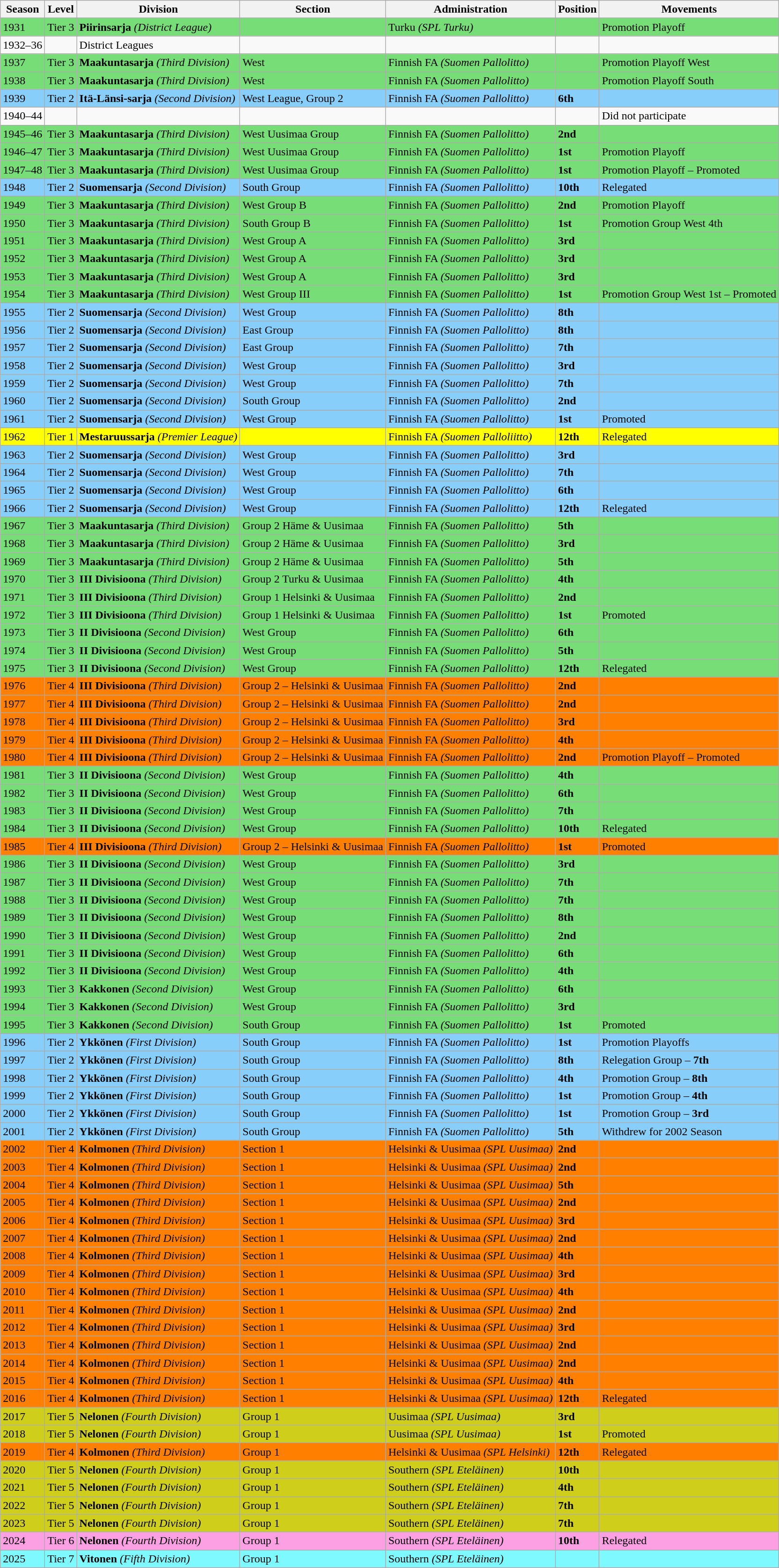<table class="wikitable">
<tr style="background:#f0f6fa;">
<th><strong>Season</strong></th>
<th><strong>Level</strong></th>
<th><strong>Division</strong></th>
<th><strong>Section</strong></th>
<th><strong>Administration</strong></th>
<th><strong>Position</strong></th>
<th><strong>Movements</strong></th>
</tr>
<tr>
<td style="background:#77DD77;">1931</td>
<td style="background:#77DD77;">Tier 3</td>
<td style="background:#77DD77;"><strong>Piirinsarja</strong> <em>(District League)</em></td>
<td style="background:#77DD77;"></td>
<td style="background:#77DD77;">Turku <em>(SPL Turku)</em></td>
<td style="background:#77DD77;"></td>
<td style="background:#77DD77;">Promotion Playoff</td>
</tr>
<tr>
<td>1932–36</td>
<td></td>
<td>District Leagues</td>
<td></td>
<td></td>
<td></td>
<td></td>
</tr>
<tr>
<td style="background:#77DD77;">1937</td>
<td style="background:#77DD77;">Tier 3</td>
<td style="background:#77DD77;"><strong>Maakuntasarja</strong> <em>(Third Division)</em></td>
<td style="background:#77DD77;">West</td>
<td style="background:#77DD77;">Finnish FA <em>(Suomen Pallolitto)</em></td>
<td style="background:#77DD77;"></td>
<td style="background:#77DD77;">Promotion Playoff West</td>
</tr>
<tr>
<td style="background:#77DD77;">1938</td>
<td style="background:#77DD77;">Tier 3</td>
<td style="background:#77DD77;"><strong>Maakuntasarja</strong> <em>(Third Division)</em></td>
<td style="background:#77DD77;">West</td>
<td style="background:#77DD77;">Finnish FA <em>(Suomen Pallolitto)</em></td>
<td style="background:#77DD77;"></td>
<td style="background:#77DD77;">Promotion Playoff South</td>
</tr>
<tr>
<td style="background:#87CEFA;">1939</td>
<td style="background:#87CEFA;">Tier 2</td>
<td style="background:#87CEFA;"><strong>Itä-Länsi-sarja</strong> <em>(Second Division)</em></td>
<td style="background:#87CEFA;">West League, Group 2</td>
<td style="background:#87CEFA;">Finnish FA <em>(Suomen Pallolitto)</em></td>
<td style="background:#87CEFA;"><strong>6th</strong></td>
<td style="background:#87CEFA;"></td>
</tr>
<tr>
<td>1940–44</td>
<td></td>
<td></td>
<td></td>
<td></td>
<td></td>
<td>Did not participate</td>
</tr>
<tr>
<td style="background:#77DD77;">1945–46</td>
<td style="background:#77DD77;">Tier 3</td>
<td style="background:#77DD77;"><strong>Maakuntasarja</strong> <em>(Third Division)</em></td>
<td style="background:#77DD77;">West Uusimaa Group</td>
<td style="background:#77DD77;">Finnish FA <em>(Suomen Pallolitto)</em></td>
<td style="background:#77DD77;"><strong>2nd</strong></td>
<td style="background:#77DD77;"></td>
</tr>
<tr>
<td style="background:#77DD77;">1946–47</td>
<td style="background:#77DD77;">Tier 3</td>
<td style="background:#77DD77;"><strong>Maakuntasarja</strong> <em>(Third Division)</em></td>
<td style="background:#77DD77;">West Uusimaa Group</td>
<td style="background:#77DD77;">Finnish FA <em>(Suomen Pallolitto)</em></td>
<td style="background:#77DD77;"><strong>1st</strong></td>
<td style="background:#77DD77;">Promotion Playoff</td>
</tr>
<tr>
<td style="background:#77DD77;">1947–48</td>
<td style="background:#77DD77;">Tier 3</td>
<td style="background:#77DD77;"><strong>Maakuntasarja</strong> <em>(Third Division)</em></td>
<td style="background:#77DD77;">West Uusimaa Group</td>
<td style="background:#77DD77;">Finnish FA <em>(Suomen Pallolitto)</em></td>
<td style="background:#77DD77;"><strong>1st</strong></td>
<td style="background:#77DD77;">Promotion Playoff – Promoted</td>
</tr>
<tr>
<td style="background:#87CEFA;">1948</td>
<td style="background:#87CEFA;">Tier 2</td>
<td style="background:#87CEFA;"><strong>Suomensarja </strong> <em>(Second Division)</em></td>
<td style="background:#87CEFA;">South Group</td>
<td style="background:#87CEFA;">Finnish FA <em>(Suomen Pallolitto)</em></td>
<td style="background:#87CEFA;"><strong>10th</strong></td>
<td style="background:#87CEFA;">Relegated</td>
</tr>
<tr>
<td style="background:#77DD77;">1949</td>
<td style="background:#77DD77;">Tier 3</td>
<td style="background:#77DD77;"><strong>Maakuntasarja</strong> <em>(Third Division)</em></td>
<td style="background:#77DD77;">West Group B</td>
<td style="background:#77DD77;">Finnish FA <em>(Suomen Pallolitto)</em></td>
<td style="background:#77DD77;"><strong>2nd</strong></td>
<td style="background:#77DD77;">Promotion Playoff</td>
</tr>
<tr>
<td style="background:#77DD77;">1950</td>
<td style="background:#77DD77;">Tier 3</td>
<td style="background:#77DD77;"><strong>Maakuntasarja</strong> <em>(Third Division)</em></td>
<td style="background:#77DD77;">South Group B</td>
<td style="background:#77DD77;">Finnish FA <em>(Suomen Pallolitto)</em></td>
<td style="background:#77DD77;"><strong>1st</strong></td>
<td style="background:#77DD77;">Promotion Group West 4th</td>
</tr>
<tr>
<td style="background:#77DD77;">1951</td>
<td style="background:#77DD77;">Tier 3</td>
<td style="background:#77DD77;"><strong>Maakuntasarja</strong> <em>(Third Division)</em></td>
<td style="background:#77DD77;">West Group A</td>
<td style="background:#77DD77;">Finnish FA <em>(Suomen Pallolitto)</em></td>
<td style="background:#77DD77;"><strong>3rd</strong></td>
<td style="background:#77DD77;"></td>
</tr>
<tr>
<td style="background:#77DD77;">1952</td>
<td style="background:#77DD77;">Tier 3</td>
<td style="background:#77DD77;"><strong>Maakuntasarja</strong> <em>(Third Division)</em></td>
<td style="background:#77DD77;">West Group A</td>
<td style="background:#77DD77;">Finnish FA <em>(Suomen Pallolitto)</em></td>
<td style="background:#77DD77;"><strong>3rd</strong></td>
<td style="background:#77DD77;"></td>
</tr>
<tr>
<td style="background:#77DD77;">1953</td>
<td style="background:#77DD77;">Tier 3</td>
<td style="background:#77DD77;"><strong>Maakuntasarja</strong> <em>(Third Division)</em></td>
<td style="background:#77DD77;">West Group A</td>
<td style="background:#77DD77;">Finnish FA <em>(Suomen Pallolitto)</em></td>
<td style="background:#77DD77;"><strong>3rd</strong></td>
<td style="background:#77DD77;"></td>
</tr>
<tr>
<td style="background:#77DD77;">1954</td>
<td style="background:#77DD77;">Tier 3</td>
<td style="background:#77DD77;"><strong>Maakuntasarja</strong> <em>(Third Division)</em></td>
<td style="background:#77DD77;">West Group III</td>
<td style="background:#77DD77;">Finnish FA <em>(Suomen Pallolitto)</em></td>
<td style="background:#77DD77;"><strong>1st</strong></td>
<td style="background:#77DD77;">Promotion Group West 1st – Promoted</td>
</tr>
<tr>
<td style="background:#87CEFA;">1955</td>
<td style="background:#87CEFA;">Tier 2</td>
<td style="background:#87CEFA;"><strong>Suomensarja </strong> <em>(Second Division)</em></td>
<td style="background:#87CEFA;">West Group</td>
<td style="background:#87CEFA;">Finnish FA <em>(Suomen Pallolitto)</em></td>
<td style="background:#87CEFA;"><strong>8th</strong></td>
<td style="background:#87CEFA;"></td>
</tr>
<tr>
<td style="background:#87CEFA;">1956</td>
<td style="background:#87CEFA;">Tier 2</td>
<td style="background:#87CEFA;"><strong>Suomensarja </strong> <em>(Second Division)</em></td>
<td style="background:#87CEFA;">East Group</td>
<td style="background:#87CEFA;">Finnish FA <em>(Suomen Pallolitto)</em></td>
<td style="background:#87CEFA;"><strong>8th</strong></td>
<td style="background:#87CEFA;"></td>
</tr>
<tr>
<td style="background:#87CEFA;">1957</td>
<td style="background:#87CEFA;">Tier 2</td>
<td style="background:#87CEFA;"><strong>Suomensarja </strong> <em>(Second Division)</em></td>
<td style="background:#87CEFA;">East Group</td>
<td style="background:#87CEFA;">Finnish FA <em>(Suomen Pallolitto)</em></td>
<td style="background:#87CEFA;"><strong>7th</strong></td>
<td style="background:#87CEFA;"></td>
</tr>
<tr>
<td style="background:#87CEFA;">1958</td>
<td style="background:#87CEFA;">Tier 2</td>
<td style="background:#87CEFA;"><strong>Suomensarja </strong> <em>(Second Division)</em></td>
<td style="background:#87CEFA;">West Group</td>
<td style="background:#87CEFA;">Finnish FA <em>(Suomen Pallolitto)</em></td>
<td style="background:#87CEFA;"><strong>3rd</strong></td>
<td style="background:#87CEFA;"></td>
</tr>
<tr>
<td style="background:#87CEFA;">1959</td>
<td style="background:#87CEFA;">Tier 2</td>
<td style="background:#87CEFA;"><strong>Suomensarja </strong> <em>(Second Division)</em></td>
<td style="background:#87CEFA;">West Group</td>
<td style="background:#87CEFA;">Finnish FA <em>(Suomen Pallolitto)</em></td>
<td style="background:#87CEFA;"><strong>7th</strong></td>
<td style="background:#87CEFA;"></td>
</tr>
<tr>
<td style="background:#87CEFA;">1960</td>
<td style="background:#87CEFA;">Tier 2</td>
<td style="background:#87CEFA;"><strong>Suomensarja </strong> <em>(Second Division)</em></td>
<td style="background:#87CEFA;">South Group</td>
<td style="background:#87CEFA;">Finnish FA <em>(Suomen Pallolitto)</em></td>
<td style="background:#87CEFA;"><strong>2nd</strong></td>
<td style="background:#87CEFA;"></td>
</tr>
<tr>
<td style="background:#87CEFA;">1961</td>
<td style="background:#87CEFA;">Tier 2</td>
<td style="background:#87CEFA;"><strong>Suomensarja </strong> <em>(Second Division)</em></td>
<td style="background:#87CEFA;">West Group</td>
<td style="background:#87CEFA;">Finnish FA <em>(Suomen Pallolitto)</em></td>
<td style="background:#87CEFA;"><strong>1st</strong></td>
<td style="background:#87CEFA;">Promoted</td>
</tr>
<tr>
<td style="background:#FFFF00;">1962</td>
<td style="background:#FFFF00;">Tier 1</td>
<td style="background:#FFFF00;"><strong>Mestaruussarja</strong> <em>(Premier League)</em></td>
<td style="background:#FFFF00;"></td>
<td style="background:#FFFF00;">Finnish FA <em>(Suomen Palloliitto)</em></td>
<td style="background:#FFFF00;"><strong>12th</strong></td>
<td style="background:#FFFF00;">Relegated</td>
</tr>
<tr>
<td style="background:#87CEFA;">1963</td>
<td style="background:#87CEFA;">Tier 2</td>
<td style="background:#87CEFA;"><strong>Suomensarja </strong> <em>(Second Division)</em></td>
<td style="background:#87CEFA;">West Group</td>
<td style="background:#87CEFA;">Finnish FA <em>(Suomen Pallolitto)</em></td>
<td style="background:#87CEFA;"><strong>3rd</strong></td>
<td style="background:#87CEFA;"></td>
</tr>
<tr>
<td style="background:#87CEFA;">1964</td>
<td style="background:#87CEFA;">Tier 2</td>
<td style="background:#87CEFA;"><strong>Suomensarja </strong> <em>(Second Division)</em></td>
<td style="background:#87CEFA;">West Group</td>
<td style="background:#87CEFA;">Finnish FA <em>(Suomen Pallolitto)</em></td>
<td style="background:#87CEFA;"><strong>7th</strong></td>
<td style="background:#87CEFA;"></td>
</tr>
<tr>
<td style="background:#87CEFA;">1965</td>
<td style="background:#87CEFA;">Tier 2</td>
<td style="background:#87CEFA;"><strong>Suomensarja </strong> <em>(Second Division)</em></td>
<td style="background:#87CEFA;">West Group</td>
<td style="background:#87CEFA;">Finnish FA <em>(Suomen Pallolitto)</em></td>
<td style="background:#87CEFA;"><strong>6th</strong></td>
<td style="background:#87CEFA;"></td>
</tr>
<tr>
<td style="background:#87CEFA;">1966</td>
<td style="background:#87CEFA;">Tier 2</td>
<td style="background:#87CEFA;"><strong>Suomensarja </strong> <em>(Second Division)</em></td>
<td style="background:#87CEFA;">West Group</td>
<td style="background:#87CEFA;">Finnish FA <em>(Suomen Pallolitto)</em></td>
<td style="background:#87CEFA;"><strong>12th</strong></td>
<td style="background:#87CEFA;">Relegated</td>
</tr>
<tr>
<td style="background:#77DD77;">1967</td>
<td style="background:#77DD77;">Tier 3</td>
<td style="background:#77DD77;"><strong>Maakuntasarja</strong> <em>(Third Division)</em></td>
<td style="background:#77DD77;">Group 2 Häme & Uusimaa</td>
<td style="background:#77DD77;">Finnish FA <em>(Suomen Pallolitto)</em></td>
<td style="background:#77DD77;"><strong>5th</strong></td>
<td style="background:#77DD77;"></td>
</tr>
<tr>
<td style="background:#77DD77;">1968</td>
<td style="background:#77DD77;">Tier 3</td>
<td style="background:#77DD77;"><strong>Maakuntasarja</strong> <em>(Third Division)</em></td>
<td style="background:#77DD77;">Group 2 Häme & Uusimaa</td>
<td style="background:#77DD77;">Finnish FA <em>(Suomen Pallolitto)</em></td>
<td style="background:#77DD77;"><strong>3rd</strong></td>
<td style="background:#77DD77;"></td>
</tr>
<tr>
<td style="background:#77DD77;">1969</td>
<td style="background:#77DD77;">Tier 3</td>
<td style="background:#77DD77;"><strong>Maakuntasarja</strong> <em>(Third Division)</em></td>
<td style="background:#77DD77;">Group 2 Häme & Uusimaa</td>
<td style="background:#77DD77;">Finnish FA <em>(Suomen Pallolitto)</em></td>
<td style="background:#77DD77;"><strong>5th</strong></td>
<td style="background:#77DD77;"></td>
</tr>
<tr>
<td style="background:#77DD77;">1970</td>
<td style="background:#77DD77;">Tier 3</td>
<td style="background:#77DD77;"><strong>III Divisioona</strong> <em>(Third Division)</em></td>
<td style="background:#77DD77;">Group 2 Turku & Uusimaa</td>
<td style="background:#77DD77;">Finnish FA <em>(Suomen Pallolitto)</em></td>
<td style="background:#77DD77;"><strong>4th</strong></td>
<td style="background:#77DD77;"></td>
</tr>
<tr>
<td style="background:#77DD77;">1971</td>
<td style="background:#77DD77;">Tier 3</td>
<td style="background:#77DD77;"><strong>III Divisioona</strong> <em>(Third Division)</em></td>
<td style="background:#77DD77;">Group 1 Helsinki & Uusimaa</td>
<td style="background:#77DD77;">Finnish FA <em>(Suomen Pallolitto)</em></td>
<td style="background:#77DD77;"><strong>2nd</strong></td>
<td style="background:#77DD77;"></td>
</tr>
<tr>
<td style="background:#77DD77;">1972</td>
<td style="background:#77DD77;">Tier 3</td>
<td style="background:#77DD77;"><strong>III Divisioona</strong> <em>(Third Division)</em></td>
<td style="background:#77DD77;">Group 1 Helsinki & Uusimaa</td>
<td style="background:#77DD77;">Finnish FA <em>(Suomen Pallolitto)</em></td>
<td style="background:#77DD77;"><strong>1st</strong></td>
<td style="background:#77DD77;">Promoted</td>
</tr>
<tr>
<td style="background:#77DD77;">1973</td>
<td style="background:#77DD77;">Tier 3</td>
<td style="background:#77DD77;"><strong>II Divisioona</strong> <em>(Second Division)</em></td>
<td style="background:#77DD77;">West Group</td>
<td style="background:#77DD77;">Finnish FA <em>(Suomen Pallolitto)</em></td>
<td style="background:#77DD77;"><strong>6th</strong></td>
<td style="background:#77DD77;"></td>
</tr>
<tr>
<td style="background:#77DD77;">1974</td>
<td style="background:#77DD77;">Tier 3</td>
<td style="background:#77DD77;"><strong>II Divisioona</strong> <em>(Second Division)</em></td>
<td style="background:#77DD77;">West Group</td>
<td style="background:#77DD77;">Finnish FA <em>(Suomen Pallolitto)</em></td>
<td style="background:#77DD77;"><strong>5th</strong></td>
<td style="background:#77DD77;"></td>
</tr>
<tr>
<td style="background:#77DD77;">1975</td>
<td style="background:#77DD77;">Tier 3</td>
<td style="background:#77DD77;"><strong>II Divisioona</strong> <em>(Second Division)</em></td>
<td style="background:#77DD77;">West Group</td>
<td style="background:#77DD77;">Finnish FA <em>(Suomen Pallolitto)</em></td>
<td style="background:#77DD77;"><strong>12th</strong></td>
<td style="background:#77DD77;">Relegated</td>
</tr>
<tr>
<td style="background:#FF7F00;">1976</td>
<td style="background:#FF7F00;">Tier 4</td>
<td style="background:#FF7F00;"><strong>III Divisioona</strong> <em>(Third Division)</em></td>
<td style="background:#FF7F00;">Group 2 – Helsinki & Uusimaa</td>
<td style="background:#FF7F00;">Finnish FA <em>(Suomen Pallolitto)</em></td>
<td style="background:#FF7F00;"><strong>2nd</strong></td>
<td style="background:#FF7F00;"></td>
</tr>
<tr>
<td style="background:#FF7F00;">1977</td>
<td style="background:#FF7F00;">Tier 4</td>
<td style="background:#FF7F00;"><strong>III Divisioona</strong> <em>(Third Division)</em></td>
<td style="background:#FF7F00;">Group 2 – Helsinki & Uusimaa</td>
<td style="background:#FF7F00;">Finnish FA <em>(Suomen Pallolitto)</em></td>
<td style="background:#FF7F00;"><strong>2nd</strong></td>
<td style="background:#FF7F00;"></td>
</tr>
<tr>
<td style="background:#FF7F00;">1978</td>
<td style="background:#FF7F00;">Tier 4</td>
<td style="background:#FF7F00;"><strong>III Divisioona</strong> <em>(Third Division)</em></td>
<td style="background:#FF7F00;">Group 2 – Helsinki & Uusimaa</td>
<td style="background:#FF7F00;">Finnish FA <em>(Suomen Pallolitto)</em></td>
<td style="background:#FF7F00;"><strong>3rd</strong></td>
<td style="background:#FF7F00;"></td>
</tr>
<tr>
<td style="background:#FF7F00;">1979</td>
<td style="background:#FF7F00;">Tier 4</td>
<td style="background:#FF7F00;"><strong>III Divisioona</strong> <em>(Third Division)</em></td>
<td style="background:#FF7F00;">Group 2 – Helsinki & Uusimaa</td>
<td style="background:#FF7F00;">Finnish FA <em>(Suomen Pallolitto)</em></td>
<td style="background:#FF7F00;"><strong>4th</strong></td>
<td style="background:#FF7F00;"></td>
</tr>
<tr>
<td style="background:#FF7F00;">1980</td>
<td style="background:#FF7F00;">Tier 4</td>
<td style="background:#FF7F00;"><strong>III Divisioona</strong> <em>(Third Division)</em></td>
<td style="background:#FF7F00;">Group 2 – Helsinki & Uusimaa</td>
<td style="background:#FF7F00;">Finnish FA <em>(Suomen Pallolitto)</em></td>
<td style="background:#FF7F00;"><strong>2nd</strong></td>
<td style="background:#FF7F00;">Promotion Playoff – Promoted</td>
</tr>
<tr>
<td style="background:#77DD77;">1981</td>
<td style="background:#77DD77;">Tier 3</td>
<td style="background:#77DD77;"><strong>II Divisioona</strong> <em>(Second Division)</em></td>
<td style="background:#77DD77;">West Group</td>
<td style="background:#77DD77;">Finnish FA <em>(Suomen Pallolitto)</em></td>
<td style="background:#77DD77;"><strong>4th</strong></td>
<td style="background:#77DD77;"></td>
</tr>
<tr>
<td style="background:#77DD77;">1982</td>
<td style="background:#77DD77;">Tier 3</td>
<td style="background:#77DD77;"><strong>II Divisioona</strong> <em>(Second Division)</em></td>
<td style="background:#77DD77;">West Group</td>
<td style="background:#77DD77;">Finnish FA <em>(Suomen Pallolitto)</em></td>
<td style="background:#77DD77;"><strong>6th</strong></td>
<td style="background:#77DD77;"></td>
</tr>
<tr>
<td style="background:#77DD77;">1983</td>
<td style="background:#77DD77;">Tier 3</td>
<td style="background:#77DD77;"><strong>II Divisioona</strong> <em>(Second Division)</em></td>
<td style="background:#77DD77;">West Group</td>
<td style="background:#77DD77;">Finnish FA <em>(Suomen Pallolitto)</em></td>
<td style="background:#77DD77;"><strong>7th</strong></td>
<td style="background:#77DD77;"></td>
</tr>
<tr>
<td style="background:#77DD77;">1984</td>
<td style="background:#77DD77;">Tier 3</td>
<td style="background:#77DD77;"><strong>II Divisioona</strong> <em>(Second Division)</em></td>
<td style="background:#77DD77;">West Group</td>
<td style="background:#77DD77;">Finnish FA <em>(Suomen Pallolitto)</em></td>
<td style="background:#77DD77;"><strong>10th</strong></td>
<td style="background:#77DD77;">Relegated</td>
</tr>
<tr>
<td style="background:#FF7F00;">1985</td>
<td style="background:#FF7F00;">Tier 4</td>
<td style="background:#FF7F00;"><strong>III Divisioona</strong> <em>(Third Division)</em></td>
<td style="background:#FF7F00;">Group 2 – Helsinki & Uusimaa</td>
<td style="background:#FF7F00;">Finnish FA <em>(Suomen Pallolitto)</em></td>
<td style="background:#FF7F00;"><strong>1st</strong></td>
<td style="background:#FF7F00;">Promoted</td>
</tr>
<tr>
<td style="background:#77DD77;">1986</td>
<td style="background:#77DD77;">Tier 3</td>
<td style="background:#77DD77;"><strong>II Divisioona</strong> <em>(Second Division)</em></td>
<td style="background:#77DD77;">West Group</td>
<td style="background:#77DD77;">Finnish FA <em>(Suomen Pallolitto)</em></td>
<td style="background:#77DD77;"><strong>3rd</strong></td>
<td style="background:#77DD77;"></td>
</tr>
<tr>
<td style="background:#77DD77;">1987</td>
<td style="background:#77DD77;">Tier 3</td>
<td style="background:#77DD77;"><strong>II Divisioona</strong> <em>(Second Division)</em></td>
<td style="background:#77DD77;">West Group</td>
<td style="background:#77DD77;">Finnish FA <em>(Suomen Pallolitto)</em></td>
<td style="background:#77DD77;"><strong>7th</strong></td>
<td style="background:#77DD77;"></td>
</tr>
<tr>
<td style="background:#77DD77;">1988</td>
<td style="background:#77DD77;">Tier 3</td>
<td style="background:#77DD77;"><strong>II Divisioona</strong> <em>(Second Division)</em></td>
<td style="background:#77DD77;">West Group</td>
<td style="background:#77DD77;">Finnish FA <em>(Suomen Pallolitto)</em></td>
<td style="background:#77DD77;"><strong>7th</strong></td>
<td style="background:#77DD77;"></td>
</tr>
<tr>
<td style="background:#77DD77;">1989</td>
<td style="background:#77DD77;">Tier 3</td>
<td style="background:#77DD77;"><strong>II Divisioona</strong> <em>(Second Division)</em></td>
<td style="background:#77DD77;">West Group</td>
<td style="background:#77DD77;">Finnish FA <em>(Suomen Pallolitto)</em></td>
<td style="background:#77DD77;"><strong>8th</strong></td>
<td style="background:#77DD77;"></td>
</tr>
<tr>
<td style="background:#77DD77;">1990</td>
<td style="background:#77DD77;">Tier 3</td>
<td style="background:#77DD77;"><strong>II Divisioona</strong> <em>(Second Division)</em></td>
<td style="background:#77DD77;">West Group</td>
<td style="background:#77DD77;">Finnish FA <em>(Suomen Pallolitto)</em></td>
<td style="background:#77DD77;"><strong>2nd</strong></td>
<td style="background:#77DD77;"></td>
</tr>
<tr>
<td style="background:#77DD77;">1991</td>
<td style="background:#77DD77;">Tier 3</td>
<td style="background:#77DD77;"><strong>II Divisioona</strong> <em>(Second Division)</em></td>
<td style="background:#77DD77;">West Group</td>
<td style="background:#77DD77;">Finnish FA <em>(Suomen Pallolitto)</em></td>
<td style="background:#77DD77;"><strong>6th</strong></td>
<td style="background:#77DD77;"></td>
</tr>
<tr>
<td style="background:#77DD77;">1992</td>
<td style="background:#77DD77;">Tier 3</td>
<td style="background:#77DD77;"><strong>II Divisioona</strong> <em>(Second Division)</em></td>
<td style="background:#77DD77;">West Group</td>
<td style="background:#77DD77;">Finnish FA <em>(Suomen Pallolitto)</em></td>
<td style="background:#77DD77;"><strong>4th</strong></td>
<td style="background:#77DD77;"></td>
</tr>
<tr>
<td style="background:#77DD77;">1993</td>
<td style="background:#77DD77;">Tier 3</td>
<td style="background:#77DD77;"><strong>Kakkonen</strong> <em>(Second Division)</em></td>
<td style="background:#77DD77;">West Group</td>
<td style="background:#77DD77;">Finnish FA <em>(Suomen Pallolitto)</em></td>
<td style="background:#77DD77;"><strong>6th</strong></td>
<td style="background:#77DD77;"></td>
</tr>
<tr>
<td style="background:#77DD77;">1994</td>
<td style="background:#77DD77;">Tier 3</td>
<td style="background:#77DD77;"><strong>Kakkonen</strong> <em>(Second Division)</em></td>
<td style="background:#77DD77;">West Group</td>
<td style="background:#77DD77;">Finnish FA <em>(Suomen Pallolitto)</em></td>
<td style="background:#77DD77;"><strong>3rd</strong></td>
<td style="background:#77DD77;"></td>
</tr>
<tr>
<td style="background:#77DD77;">1995</td>
<td style="background:#77DD77;">Tier 3</td>
<td style="background:#77DD77;"><strong>Kakkonen</strong> <em>(Second Division)</em></td>
<td style="background:#77DD77;">South Group</td>
<td style="background:#77DD77;">Finnish FA <em>(Suomen Pallolitto)</em></td>
<td style="background:#77DD77;"><strong>1st</strong></td>
<td style="background:#77DD77;">Promoted</td>
</tr>
<tr>
<td style="background:#87CEFA;">1996</td>
<td style="background:#87CEFA;">Tier 2</td>
<td style="background:#87CEFA;"><strong> Ykkönen </strong> <em>(First Division)</em></td>
<td style="background:#87CEFA;">South Group</td>
<td style="background:#87CEFA;">Finnish FA <em>(Suomen Pallolitto)</em></td>
<td style="background:#87CEFA;"><strong>1st</strong></td>
<td style="background:#87CEFA;">Promotion Playoffs</td>
</tr>
<tr>
<td style="background:#87CEFA;">1997</td>
<td style="background:#87CEFA;">Tier 2</td>
<td style="background:#87CEFA;"><strong> Ykkönen </strong> <em>(First Division)</em></td>
<td style="background:#87CEFA;">South Group</td>
<td style="background:#87CEFA;">Finnish FA <em>(Suomen Pallolitto)</em></td>
<td style="background:#87CEFA;"><strong>8th</strong></td>
<td style="background:#87CEFA;">Relegation Group – <strong>7th</strong></td>
</tr>
<tr>
<td style="background:#87CEFA;">1998</td>
<td style="background:#87CEFA;">Tier 2</td>
<td style="background:#87CEFA;"><strong> Ykkönen </strong> <em>(First Division)</em></td>
<td style="background:#87CEFA;">South Group</td>
<td style="background:#87CEFA;">Finnish FA <em>(Suomen Pallolitto)</em></td>
<td style="background:#87CEFA;"><strong>4th</strong></td>
<td style="background:#87CEFA;">Promotion Group – <strong>8th</strong></td>
</tr>
<tr>
<td style="background:#87CEFA;">1999</td>
<td style="background:#87CEFA;">Tier 2</td>
<td style="background:#87CEFA;"><strong> Ykkönen </strong> <em>(First Division)</em></td>
<td style="background:#87CEFA;">South Group</td>
<td style="background:#87CEFA;">Finnish FA <em>(Suomen Pallolitto)</em></td>
<td style="background:#87CEFA;"><strong>1st</strong></td>
<td style="background:#87CEFA;">Promotion Group – <strong>4th</strong></td>
</tr>
<tr>
<td style="background:#87CEFA;">2000</td>
<td style="background:#87CEFA;">Tier 2</td>
<td style="background:#87CEFA;"><strong> Ykkönen </strong> <em>(First Division)</em></td>
<td style="background:#87CEFA;">South Group</td>
<td style="background:#87CEFA;">Finnish FA <em>(Suomen Pallolitto)</em></td>
<td style="background:#87CEFA;"><strong>1st</strong></td>
<td style="background:#87CEFA;">Promotion Group – <strong>3rd</strong></td>
</tr>
<tr>
<td style="background:#87CEFA;">2001</td>
<td style="background:#87CEFA;">Tier 2</td>
<td style="background:#87CEFA;"><strong> Ykkönen </strong> <em>(First Division)</em></td>
<td style="background:#87CEFA;">South Group</td>
<td style="background:#87CEFA;">Finnish FA <em>(Suomen Pallolitto)</em></td>
<td style="background:#87CEFA;"><strong>5th</strong></td>
<td style="background:#87CEFA;">Withdrew for 2002 Season</td>
</tr>
<tr>
<td style="background:#FF7F00;">2002</td>
<td style="background:#FF7F00;">Tier 4</td>
<td style="background:#FF7F00;"><strong>Kolmonen</strong> <em>(Third Division)</em></td>
<td style="background:#FF7F00;">Section 1</td>
<td style="background:#FF7F00;">Helsinki & Uusimaa <em>(SPL Uusimaa)</em></td>
<td style="background:#FF7F00;"><strong>2nd</strong></td>
<td style="background:#FF7F00;"></td>
</tr>
<tr>
<td style="background:#FF7F00;">2003</td>
<td style="background:#FF7F00;">Tier 4</td>
<td style="background:#FF7F00;"><strong>Kolmonen</strong> <em>(Third Division)</em></td>
<td style="background:#FF7F00;">Section 1</td>
<td style="background:#FF7F00;">Helsinki & Uusimaa <em>(SPL Uusimaa)</em></td>
<td style="background:#FF7F00;"><strong>2nd</strong></td>
<td style="background:#FF7F00;"></td>
</tr>
<tr>
<td style="background:#FF7F00;">2004</td>
<td style="background:#FF7F00;">Tier 4</td>
<td style="background:#FF7F00;"><strong>Kolmonen</strong> <em>(Third Division)</em></td>
<td style="background:#FF7F00;">Section 1</td>
<td style="background:#FF7F00;">Helsinki & Uusimaa <em>(SPL Uusimaa)</em></td>
<td style="background:#FF7F00;"><strong>5th</strong></td>
<td style="background:#FF7F00;"></td>
</tr>
<tr>
<td style="background:#FF7F00;">2005</td>
<td style="background:#FF7F00;">Tier 4</td>
<td style="background:#FF7F00;"><strong>Kolmonen</strong> <em>(Third Division)</em></td>
<td style="background:#FF7F00;">Section 1</td>
<td style="background:#FF7F00;">Helsinki & Uusimaa <em>(SPL Uusimaa)</em></td>
<td style="background:#FF7F00;"><strong>2nd</strong></td>
<td style="background:#FF7F00;"></td>
</tr>
<tr>
<td style="background:#FF7F00;">2006</td>
<td style="background:#FF7F00;">Tier 4</td>
<td style="background:#FF7F00;"><strong>Kolmonen</strong> <em>(Third Division)</em></td>
<td style="background:#FF7F00;">Section 1</td>
<td style="background:#FF7F00;">Helsinki & Uusimaa <em>(SPL Uusimaa)</em></td>
<td style="background:#FF7F00;"><strong>3rd</strong></td>
<td style="background:#FF7F00;"></td>
</tr>
<tr>
<td style="background:#FF7F00;">2007</td>
<td style="background:#FF7F00;">Tier 4</td>
<td style="background:#FF7F00;"><strong>Kolmonen</strong> <em>(Third Division)</em></td>
<td style="background:#FF7F00;">Section 1</td>
<td style="background:#FF7F00;">Helsinki & Uusimaa <em>(SPL Uusimaa)</em></td>
<td style="background:#FF7F00;"><strong>2nd</strong></td>
<td style="background:#FF7F00;"></td>
</tr>
<tr>
<td style="background:#FF7F00;">2008</td>
<td style="background:#FF7F00;">Tier 4</td>
<td style="background:#FF7F00;"><strong>Kolmonen</strong> <em>(Third Division)</em></td>
<td style="background:#FF7F00;">Section 1</td>
<td style="background:#FF7F00;">Helsinki & Uusimaa <em>(SPL Uusimaa)</em></td>
<td style="background:#FF7F00;"><strong>4th</strong></td>
<td style="background:#FF7F00;"></td>
</tr>
<tr>
<td style="background:#FF7F00;">2009</td>
<td style="background:#FF7F00;">Tier 4</td>
<td style="background:#FF7F00;"><strong>Kolmonen</strong> <em>(Third Division)</em></td>
<td style="background:#FF7F00;">Section 1</td>
<td style="background:#FF7F00;">Helsinki & Uusimaa <em>(SPL Uusimaa)</em></td>
<td style="background:#FF7F00;"><strong>3rd</strong></td>
<td style="background:#FF7F00;"></td>
</tr>
<tr>
<td style="background:#FF7F00;">2010</td>
<td style="background:#FF7F00;">Tier 4</td>
<td style="background:#FF7F00;"><strong>Kolmonen</strong> <em>(Third Division)</em></td>
<td style="background:#FF7F00;">Section 1</td>
<td style="background:#FF7F00;">Helsinki & Uusimaa <em>(SPL Uusimaa)</em></td>
<td style="background:#FF7F00;"><strong>4th</strong></td>
<td style="background:#FF7F00;"></td>
</tr>
<tr>
<td style="background:#FF7F00;">2011</td>
<td style="background:#FF7F00;">Tier 4</td>
<td style="background:#FF7F00;"><strong>Kolmonen</strong> <em>(Third Division)</em></td>
<td style="background:#FF7F00;">Section 1</td>
<td style="background:#FF7F00;">Helsinki & Uusimaa <em>(SPL Uusimaa)</em></td>
<td style="background:#FF7F00;"><strong>2nd</strong></td>
<td style="background:#FF7F00;"></td>
</tr>
<tr>
<td style="background:#FF7F00;">2012</td>
<td style="background:#FF7F00;">Tier 4</td>
<td style="background:#FF7F00;"><strong>Kolmonen</strong> <em>(Third Division)</em></td>
<td style="background:#FF7F00;">Section 1</td>
<td style="background:#FF7F00;">Helsinki & Uusimaa <em>(SPL Uusimaa)</em></td>
<td style="background:#FF7F00;"><strong>3rd</strong></td>
<td style="background:#FF7F00;"></td>
</tr>
<tr>
<td style="background:#FF7F00;">2013</td>
<td style="background:#FF7F00;">Tier 4</td>
<td style="background:#FF7F00;"><strong>Kolmonen</strong> <em>(Third Division)</em></td>
<td style="background:#FF7F00;">Section 1</td>
<td style="background:#FF7F00;">Helsinki & Uusimaa <em>(SPL Uusimaa)</em></td>
<td style="background:#FF7F00;"><strong>2nd</strong></td>
<td style="background:#FF7F00;"></td>
</tr>
<tr>
<td style="background:#FF7F00;">2014</td>
<td style="background:#FF7F00;">Tier 4</td>
<td style="background:#FF7F00;"><strong>Kolmonen</strong> <em>(Third Division)</em></td>
<td style="background:#FF7F00;">Section 1</td>
<td style="background:#FF7F00;">Helsinki & Uusimaa <em>(SPL Uusimaa)</em></td>
<td style="background:#FF7F00;"><strong>2nd</strong></td>
<td style="background:#FF7F00;"></td>
</tr>
<tr>
<td style="background:#FF7F00;">2015</td>
<td style="background:#FF7F00;">Tier 4</td>
<td style="background:#FF7F00;"><strong>Kolmonen</strong> <em>(Third Division)</em></td>
<td style="background:#FF7F00;">Section 1</td>
<td style="background:#FF7F00;">Helsinki & Uusimaa <em>(SPL Uusimaa)</em></td>
<td style="background:#FF7F00;"><strong>4th</strong></td>
<td style="background:#FF7F00;"></td>
</tr>
<tr>
<td style="background:#FF7F00;">2016</td>
<td style="background:#FF7F00;">Tier 4</td>
<td style="background:#FF7F00;"><strong>Kolmonen</strong> <em>(Third Division)</em></td>
<td style="background:#FF7F00;">Section 1</td>
<td style="background:#FF7F00;">Helsinki & Uusimaa <em>(SPL Uusimaa)</em></td>
<td style="background:#FF7F00;"><strong>12th</strong></td>
<td style="background:#FF7F00;">Relegated</td>
</tr>
<tr>
<td style="background:#CECE1B;">2017</td>
<td style="background:#CECE1B;">Tier 5</td>
<td style="background:#CECE1B;"><strong>Nelonen</strong> <em>(Fourth Division)</em></td>
<td style="background:#CECE1B;">Group 1</td>
<td style="background:#CECE1B;">Uusimaa <em>(SPL Uusimaa)</em></td>
<td style="background:#CECE1B;"><strong>3rd</strong></td>
<td style="background:#CECE1B;"></td>
</tr>
<tr>
<td style="background:#CECE1B;">2018</td>
<td style="background:#CECE1B;">Tier 5</td>
<td style="background:#CECE1B;"><strong>Nelonen</strong> <em>(Fourth Division)</em></td>
<td style="background:#CECE1B;">Group 1</td>
<td style="background:#CECE1B;">Uusimaa <em>(SPL Uusimaa)</em></td>
<td style="background:#CECE1B;"><strong>1st</strong></td>
<td style="background:#CECE1B;">Promoted</td>
</tr>
<tr>
<td style="background:#FF7F00;">2019</td>
<td style="background:#FF7F00;">Tier 4</td>
<td style="background:#FF7F00;"><strong>Kolmonen</strong> <em>(Third Division)</em></td>
<td style="background:#FF7F00;">Group 1</td>
<td style="background:#FF7F00;">Helsinki & Uusimaa <em>(SPL Helsinki)</em></td>
<td style="background:#FF7F00;"><strong>12th</strong></td>
<td style="background:#FF7F00;">Relegated</td>
</tr>
<tr>
<td style="background:#CECE1B;">2020</td>
<td style="background:#CECE1B;">Tier 5</td>
<td style="background:#CECE1B;"><strong>Nelonen</strong> <em>(Fourth Division)</em></td>
<td style="background:#CECE1B;">Group 1</td>
<td style="background:#CECE1B;">Southern <em>(SPL Eteläinen)</em></td>
<td style="background:#CECE1B;"><strong>10th</strong></td>
<td style="background:#CECE1B;"></td>
</tr>
<tr>
<td style="background:#CECE1B;">2021</td>
<td style="background:#CECE1B;">Tier 5</td>
<td style="background:#CECE1B;"><strong>Nelonen</strong> <em>(Fourth Division)</em></td>
<td style="background:#CECE1B;">Group 1</td>
<td style="background:#CECE1B;">Southern <em>(SPL Eteläinen)</em></td>
<td style="background:#CECE1B;"><strong>4th</strong></td>
<td style="background:#CECE1B;"></td>
</tr>
<tr>
<td style="background:#CECE1B;">2022</td>
<td style="background:#CECE1B;">Tier 5</td>
<td style="background:#CECE1B;"><strong>Nelonen</strong> <em>(Fourth Division)</em></td>
<td style="background:#CECE1B;">Group 1</td>
<td style="background:#CECE1B;">Southern <em>(SPL Eteläinen)</em></td>
<td style="background:#CECE1B;"><strong>7th</strong></td>
<td style="background:#CECE1B;"></td>
</tr>
<tr>
<td style="background:#CECE1B;">2023</td>
<td style="background:#CECE1B;">Tier 5</td>
<td style="background:#CECE1B;"><strong>Nelonen</strong> <em>(Fourth Division)</em></td>
<td style="background:#CECE1B;">Group 1</td>
<td style="background:#CECE1B;">Southern <em>(SPL Eteläinen)</em></td>
<td style="background:#CECE1B;"><strong>7th</strong></td>
<td style="background:#CECE1B;"></td>
</tr>
<tr>
<td style="background:#FBA0E3;">2024</td>
<td style="background:#FBA0E3;">Tier 6</td>
<td style="background:#FBA0E3;"><strong>Nelonen</strong> <em>(Fourth Division)</em></td>
<td style="background:#FBA0E3;">Group 1</td>
<td style="background:#FBA0E3;">Southern <em>(SPL Eteläinen)</em></td>
<td style="background:#FBA0E3;"><strong>10th</strong></td>
<td style="background:#FBA0E3;">Relegated</td>
</tr>
<tr>
<td style="background:#7DF9FF;">2025</td>
<td style="background:#7DF9FF;">Tier 7</td>
<td style="background:#7DF9FF;"><strong>Vitonen</strong> <em>(Fifth Division)</em></td>
<td style="background:#7DF9FF;">Group 1</td>
<td style="background:#7DF9FF;">Southern <em>(SPL Eteläinen)</em></td>
<td style="background:#7DF9FF;"></td>
<td style="background:#7DF9FF;"></td>
</tr>
</table>
